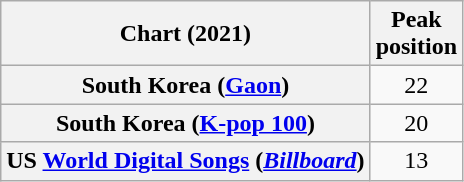<table class="wikitable sortable plainrowheaders" style="text-align:center">
<tr>
<th scope="col">Chart (2021)</th>
<th scope="col">Peak<br>position</th>
</tr>
<tr>
<th scope="row">South Korea (<a href='#'>Gaon</a>)</th>
<td>22</td>
</tr>
<tr>
<th scope="row">South Korea (<a href='#'>K-pop 100</a>)</th>
<td>20</td>
</tr>
<tr>
<th scope="row">US <a href='#'>World Digital Songs</a> (<em><a href='#'>Billboard</a></em>)</th>
<td>13</td>
</tr>
</table>
